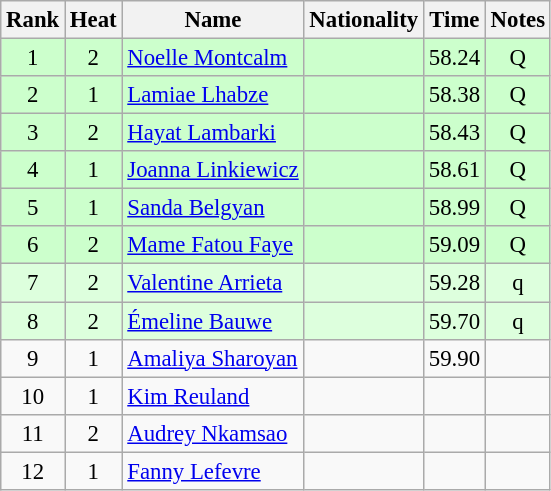<table class="wikitable sortable" style="text-align:center;font-size:95%">
<tr>
<th>Rank</th>
<th>Heat</th>
<th>Name</th>
<th>Nationality</th>
<th>Time</th>
<th>Notes</th>
</tr>
<tr bgcolor=ccffcc>
<td>1</td>
<td>2</td>
<td align=left><a href='#'>Noelle Montcalm</a></td>
<td align=left></td>
<td>58.24</td>
<td>Q</td>
</tr>
<tr bgcolor=ccffcc>
<td>2</td>
<td>1</td>
<td align=left><a href='#'>Lamiae Lhabze</a></td>
<td align=left></td>
<td>58.38</td>
<td>Q</td>
</tr>
<tr bgcolor=ccffcc>
<td>3</td>
<td>2</td>
<td align=left><a href='#'>Hayat Lambarki</a></td>
<td align=left></td>
<td>58.43</td>
<td>Q</td>
</tr>
<tr bgcolor=ccffcc>
<td>4</td>
<td>1</td>
<td align=left><a href='#'>Joanna Linkiewicz</a></td>
<td align=left></td>
<td>58.61</td>
<td>Q</td>
</tr>
<tr bgcolor=ccffcc>
<td>5</td>
<td>1</td>
<td align=left><a href='#'>Sanda Belgyan</a></td>
<td align=left></td>
<td>58.99</td>
<td>Q</td>
</tr>
<tr bgcolor=ccffcc>
<td>6</td>
<td>2</td>
<td align=left><a href='#'>Mame Fatou Faye</a></td>
<td align=left></td>
<td>59.09</td>
<td>Q</td>
</tr>
<tr bgcolor=ddffdd>
<td>7</td>
<td>2</td>
<td align=left><a href='#'>Valentine Arrieta</a></td>
<td align=left></td>
<td>59.28</td>
<td>q</td>
</tr>
<tr bgcolor=ddffdd>
<td>8</td>
<td>2</td>
<td align=left><a href='#'>Émeline Bauwe</a></td>
<td align=left></td>
<td>59.70</td>
<td>q</td>
</tr>
<tr>
<td>9</td>
<td>1</td>
<td align=left><a href='#'>Amaliya Sharoyan</a></td>
<td align=left></td>
<td>59.90</td>
<td></td>
</tr>
<tr>
<td>10</td>
<td>1</td>
<td align=left><a href='#'>Kim Reuland</a></td>
<td align=left></td>
<td></td>
<td></td>
</tr>
<tr>
<td>11</td>
<td>2</td>
<td align=left><a href='#'>Audrey Nkamsao</a></td>
<td align=left></td>
<td></td>
<td></td>
</tr>
<tr>
<td>12</td>
<td>1</td>
<td align=left><a href='#'>Fanny Lefevre</a></td>
<td align=left></td>
<td></td>
<td></td>
</tr>
</table>
